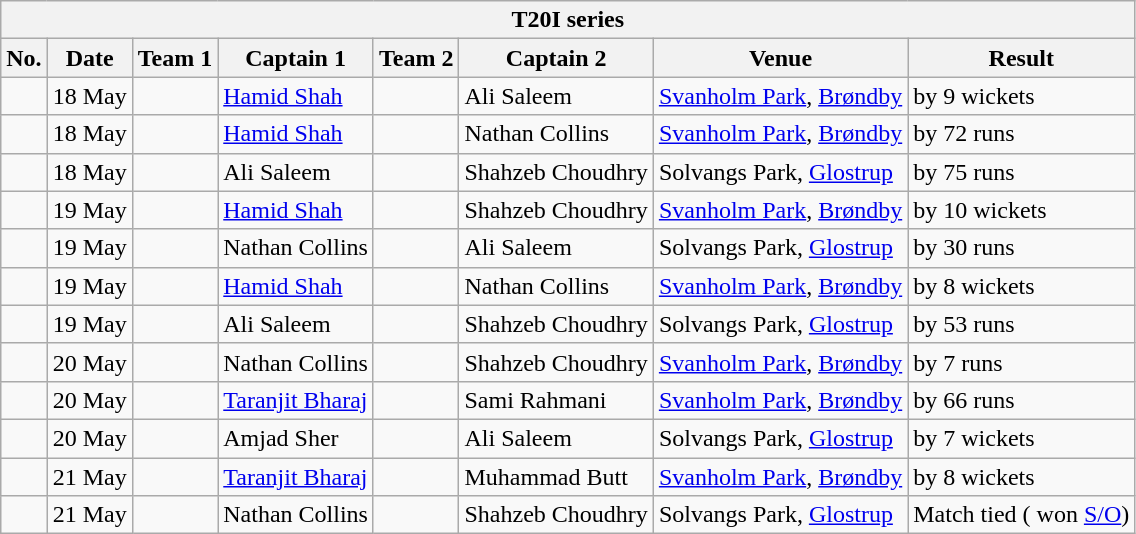<table class="wikitable">
<tr>
<th colspan="9">T20I series</th>
</tr>
<tr>
<th>No.</th>
<th>Date</th>
<th>Team 1</th>
<th>Captain 1</th>
<th>Team 2</th>
<th>Captain 2</th>
<th>Venue</th>
<th>Result</th>
</tr>
<tr>
<td></td>
<td>18 May</td>
<td></td>
<td><a href='#'>Hamid Shah</a></td>
<td></td>
<td>Ali Saleem</td>
<td><a href='#'>Svanholm Park</a>, <a href='#'>Brøndby</a></td>
<td> by 9 wickets</td>
</tr>
<tr>
<td></td>
<td>18 May</td>
<td></td>
<td><a href='#'>Hamid Shah</a></td>
<td></td>
<td>Nathan Collins</td>
<td><a href='#'>Svanholm Park</a>, <a href='#'>Brøndby</a></td>
<td> by 72 runs</td>
</tr>
<tr>
<td></td>
<td>18 May</td>
<td></td>
<td>Ali Saleem</td>
<td></td>
<td>Shahzeb Choudhry</td>
<td>Solvangs Park, <a href='#'>Glostrup</a></td>
<td> by 75 runs</td>
</tr>
<tr>
<td></td>
<td>19 May</td>
<td></td>
<td><a href='#'>Hamid Shah</a></td>
<td></td>
<td>Shahzeb Choudhry</td>
<td><a href='#'>Svanholm Park</a>, <a href='#'>Brøndby</a></td>
<td> by 10 wickets</td>
</tr>
<tr>
<td></td>
<td>19 May</td>
<td></td>
<td>Nathan Collins</td>
<td></td>
<td>Ali Saleem</td>
<td>Solvangs Park, <a href='#'>Glostrup</a></td>
<td> by 30 runs</td>
</tr>
<tr>
<td></td>
<td>19 May</td>
<td></td>
<td><a href='#'>Hamid Shah</a></td>
<td></td>
<td>Nathan Collins</td>
<td><a href='#'>Svanholm Park</a>, <a href='#'>Brøndby</a></td>
<td> by 8 wickets</td>
</tr>
<tr>
<td></td>
<td>19 May</td>
<td></td>
<td>Ali Saleem</td>
<td></td>
<td>Shahzeb Choudhry</td>
<td>Solvangs Park, <a href='#'>Glostrup</a></td>
<td> by 53 runs</td>
</tr>
<tr>
<td></td>
<td>20 May</td>
<td></td>
<td>Nathan Collins</td>
<td></td>
<td>Shahzeb Choudhry</td>
<td><a href='#'>Svanholm Park</a>, <a href='#'>Brøndby</a></td>
<td> by 7 runs</td>
</tr>
<tr>
<td></td>
<td>20 May</td>
<td></td>
<td><a href='#'>Taranjit Bharaj</a></td>
<td></td>
<td>Sami Rahmani</td>
<td><a href='#'>Svanholm Park</a>, <a href='#'>Brøndby</a></td>
<td> by 66 runs</td>
</tr>
<tr>
<td></td>
<td>20 May</td>
<td></td>
<td>Amjad Sher</td>
<td></td>
<td>Ali Saleem</td>
<td>Solvangs Park, <a href='#'>Glostrup</a></td>
<td> by 7 wickets</td>
</tr>
<tr>
<td></td>
<td>21 May</td>
<td></td>
<td><a href='#'>Taranjit Bharaj</a></td>
<td></td>
<td>Muhammad Butt</td>
<td><a href='#'>Svanholm Park</a>, <a href='#'>Brøndby</a></td>
<td> by 8 wickets</td>
</tr>
<tr>
<td></td>
<td>21 May</td>
<td></td>
<td>Nathan Collins</td>
<td></td>
<td>Shahzeb Choudhry</td>
<td>Solvangs Park, <a href='#'>Glostrup</a></td>
<td>Match tied ( won <a href='#'>S/O</a>)</td>
</tr>
</table>
